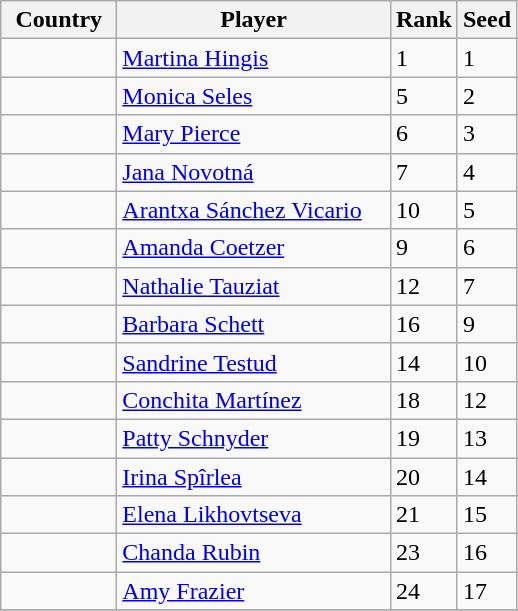<table class="wikitable" border="1">
<tr>
<th width="70">Country</th>
<th width="175">Player</th>
<th>Rank</th>
<th>Seed</th>
</tr>
<tr>
<td></td>
<td><a href='#'>Martina Hingis</a></td>
<td>1</td>
<td>1</td>
</tr>
<tr>
<td></td>
<td><a href='#'>Monica Seles</a></td>
<td>5</td>
<td>2</td>
</tr>
<tr>
<td></td>
<td><a href='#'>Mary Pierce</a></td>
<td>6</td>
<td>3</td>
</tr>
<tr>
<td></td>
<td><a href='#'>Jana Novotná</a></td>
<td>7</td>
<td>4</td>
</tr>
<tr>
<td></td>
<td><a href='#'>Arantxa Sánchez Vicario</a></td>
<td>10</td>
<td>5</td>
</tr>
<tr>
<td></td>
<td><a href='#'>Amanda Coetzer</a></td>
<td>9</td>
<td>6</td>
</tr>
<tr>
<td></td>
<td><a href='#'>Nathalie Tauziat</a></td>
<td>12</td>
<td>7</td>
</tr>
<tr>
<td></td>
<td><a href='#'>Barbara Schett</a></td>
<td>16</td>
<td>9</td>
</tr>
<tr>
<td></td>
<td><a href='#'>Sandrine Testud</a></td>
<td>14</td>
<td>10</td>
</tr>
<tr>
<td></td>
<td><a href='#'>Conchita Martínez</a></td>
<td>18</td>
<td>12</td>
</tr>
<tr>
<td></td>
<td><a href='#'>Patty Schnyder</a></td>
<td>19</td>
<td>13</td>
</tr>
<tr>
<td></td>
<td><a href='#'>Irina Spîrlea</a></td>
<td>20</td>
<td>14</td>
</tr>
<tr>
<td></td>
<td><a href='#'>Elena Likhovtseva</a></td>
<td>21</td>
<td>15</td>
</tr>
<tr>
<td></td>
<td><a href='#'>Chanda Rubin</a></td>
<td>23</td>
<td>16</td>
</tr>
<tr>
<td></td>
<td><a href='#'>Amy Frazier</a></td>
<td>24</td>
<td>17</td>
</tr>
<tr>
</tr>
</table>
